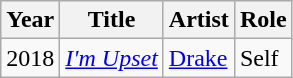<table class="wikitable">
<tr>
<th>Year</th>
<th>Title</th>
<th>Artist</th>
<th>Role</th>
</tr>
<tr>
<td>2018</td>
<td><em><a href='#'>I'm Upset</a></em></td>
<td><a href='#'>Drake</a></td>
<td>Self</td>
</tr>
</table>
